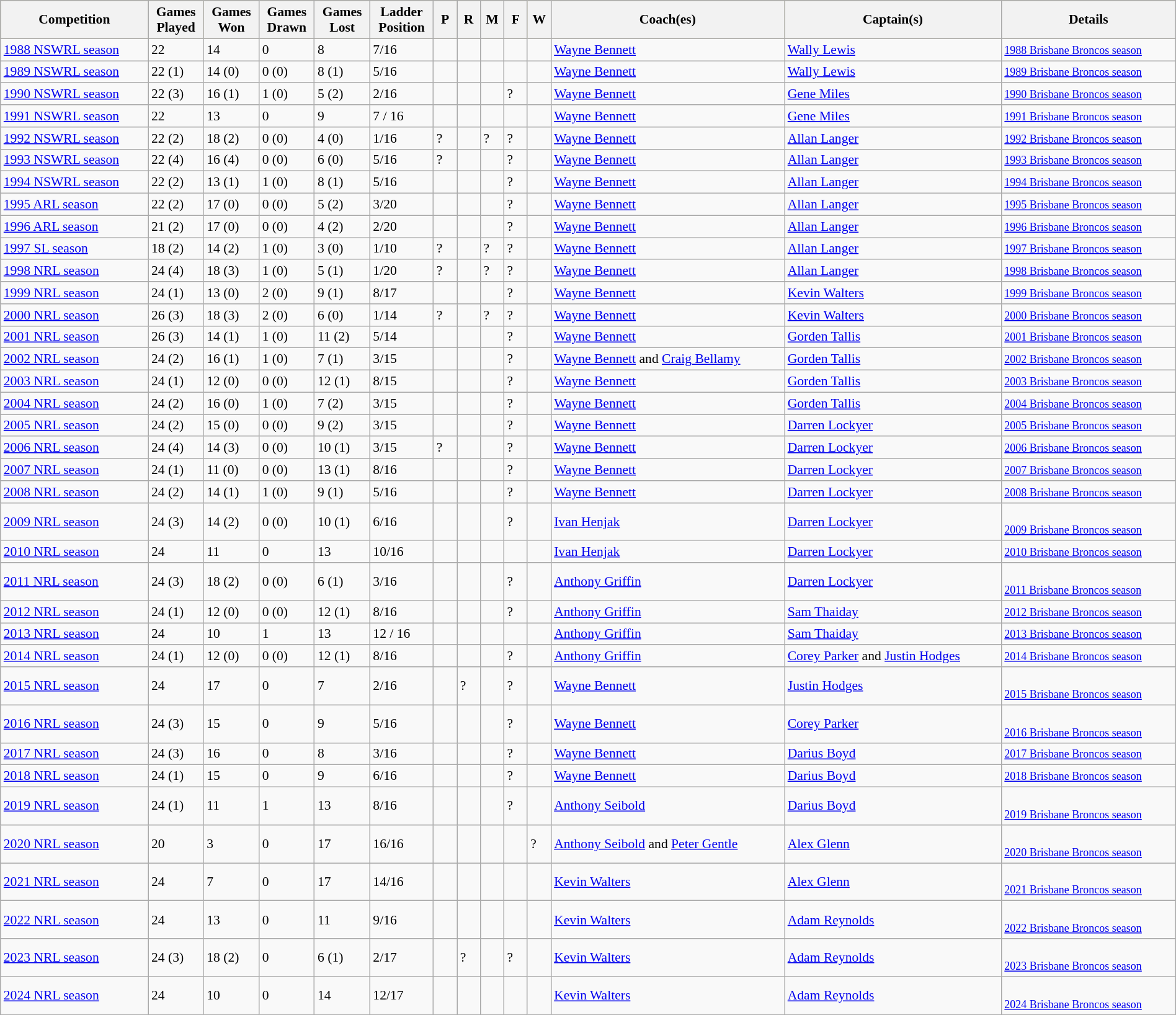<table class="wikitable"  style="width:100%; font-size:90%;">
<tr style="background:#bdb76b;">
<th>Competition</th>
<th>Games<br>Played</th>
<th>Games<br>Won</th>
<th>Games<br>Drawn</th>
<th>Games<br>Lost</th>
<th>Ladder<br>Position</th>
<th style="width:2%;">P</th>
<th style="width:2%;">R</th>
<th style="width:2%;">M</th>
<th style="width:2%;">F</th>
<th style="width:2%;">W</th>
<th>Coach(es)</th>
<th>Captain(s)</th>
<th>Details</th>
</tr>
<tr>
<td><div><a href='#'>1988 NSWRL season</a></div></td>
<td>22</td>
<td>14</td>
<td>0</td>
<td>8</td>
<td>7/16</td>
<td></td>
<td></td>
<td></td>
<td></td>
<td></td>
<td><a href='#'>Wayne Bennett</a></td>
<td><a href='#'>Wally Lewis</a></td>
<td><div><small><a href='#'>1988 Brisbane Broncos season</a></small></div></td>
</tr>
<tr>
<td><div><a href='#'>1989 NSWRL season</a></div></td>
<td>22 (1)</td>
<td>14 (0)</td>
<td>0 (0)</td>
<td>8 (1)</td>
<td>5/16</td>
<td></td>
<td></td>
<td></td>
<td></td>
<td></td>
<td><a href='#'>Wayne Bennett</a></td>
<td><a href='#'>Wally Lewis</a></td>
<td><div><small><a href='#'>1989 Brisbane Broncos season</a></small></div></td>
</tr>
<tr>
<td><div><a href='#'>1990 NSWRL season</a></div></td>
<td>22 (3)</td>
<td>16 (1)</td>
<td>1 (0)</td>
<td>5 (2)</td>
<td>2/16</td>
<td></td>
<td></td>
<td></td>
<td><div>?</div></td>
<td></td>
<td><a href='#'>Wayne Bennett</a></td>
<td><a href='#'>Gene Miles</a></td>
<td><div><small><a href='#'>1990 Brisbane Broncos season</a></small></div></td>
</tr>
<tr>
<td><div><a href='#'>1991 NSWRL season</a></div></td>
<td>22</td>
<td>13</td>
<td>0</td>
<td>9</td>
<td>7 / 16</td>
<td></td>
<td></td>
<td></td>
<td></td>
<td></td>
<td><a href='#'>Wayne Bennett</a></td>
<td><a href='#'>Gene Miles</a></td>
<td><div><small><a href='#'>1991 Brisbane Broncos season</a></small></div></td>
</tr>
<tr>
<td><div><a href='#'>1992 NSWRL season</a></div></td>
<td>22 (2)</td>
<td>18 (2)</td>
<td>0 (0)</td>
<td>4 (0)</td>
<td>1/16</td>
<td><div>?</div></td>
<td></td>
<td><div>?</div></td>
<td><div>?</div></td>
<td></td>
<td><a href='#'>Wayne Bennett</a></td>
<td><a href='#'>Allan Langer</a></td>
<td><div><small><a href='#'>1992 Brisbane Broncos season</a></small></div></td>
</tr>
<tr>
<td><div><a href='#'>1993 NSWRL season</a></div></td>
<td>22 (4)</td>
<td>16 (4)</td>
<td>0 (0)</td>
<td>6 (0)</td>
<td>5/16</td>
<td><div>?</div></td>
<td></td>
<td></td>
<td><div>?</div></td>
<td></td>
<td><a href='#'>Wayne Bennett</a></td>
<td><a href='#'>Allan Langer</a></td>
<td><div><small><a href='#'>1993 Brisbane Broncos season</a></small></div></td>
</tr>
<tr>
<td><div><a href='#'>1994 NSWRL season</a></div></td>
<td>22 (2)</td>
<td>13 (1)</td>
<td>1 (0)</td>
<td>8 (1)</td>
<td>5/16</td>
<td></td>
<td></td>
<td></td>
<td><div>?</div></td>
<td></td>
<td><a href='#'>Wayne Bennett</a></td>
<td><a href='#'>Allan Langer</a></td>
<td><div><small><a href='#'>1994 Brisbane Broncos season</a></small></div></td>
</tr>
<tr>
<td><div><a href='#'>1995 ARL season</a></div></td>
<td>22 (2)</td>
<td>17 (0)</td>
<td>0 (0)</td>
<td>5 (2)</td>
<td>3/20</td>
<td></td>
<td></td>
<td></td>
<td><div>?</div></td>
<td></td>
<td><a href='#'>Wayne Bennett</a></td>
<td><a href='#'>Allan Langer</a></td>
<td><div><small><a href='#'>1995 Brisbane Broncos season</a></small></div></td>
</tr>
<tr>
<td><div><a href='#'>1996 ARL season</a></div></td>
<td>21 (2)</td>
<td>17 (0)</td>
<td>0 (0)</td>
<td>4 (2)</td>
<td>2/20</td>
<td></td>
<td></td>
<td></td>
<td><div>?</div></td>
<td></td>
<td><a href='#'>Wayne Bennett</a></td>
<td><a href='#'>Allan Langer</a></td>
<td><div><small><a href='#'>1996 Brisbane Broncos season</a></small></div></td>
</tr>
<tr>
<td><div><a href='#'>1997 SL season</a></div></td>
<td>18 (2)</td>
<td>14 (2)</td>
<td>1 (0)</td>
<td>3 (0)</td>
<td>1/10</td>
<td><div>?</div></td>
<td></td>
<td><div>?</div></td>
<td><div>?</div></td>
<td></td>
<td><a href='#'>Wayne Bennett</a></td>
<td><a href='#'>Allan Langer</a></td>
<td><div><small><a href='#'>1997 Brisbane Broncos season</a></small></div></td>
</tr>
<tr>
<td><div><a href='#'>1998 NRL season</a></div></td>
<td>24 (4)</td>
<td>18 (3)</td>
<td>1 (0)</td>
<td>5 (1)</td>
<td>1/20</td>
<td><div>?</div></td>
<td></td>
<td><div>?</div></td>
<td><div>?</div></td>
<td></td>
<td><a href='#'>Wayne Bennett</a></td>
<td><a href='#'>Allan Langer</a></td>
<td><div><small><a href='#'>1998 Brisbane Broncos season</a></small></div></td>
</tr>
<tr>
<td><div><a href='#'>1999 NRL season</a></div></td>
<td>24 (1)</td>
<td>13 (0)</td>
<td>2 (0)</td>
<td>9 (1)</td>
<td>8/17</td>
<td></td>
<td></td>
<td></td>
<td><div>?</div></td>
<td></td>
<td><a href='#'>Wayne Bennett</a></td>
<td><a href='#'>Kevin Walters</a></td>
<td><div><small><a href='#'>1999 Brisbane Broncos season</a></small></div></td>
</tr>
<tr>
<td><div><a href='#'>2000 NRL season</a></div></td>
<td>26 (3)</td>
<td>18 (3)</td>
<td>2 (0)</td>
<td>6 (0)</td>
<td>1/14</td>
<td><div>?</div></td>
<td></td>
<td><div>?</div></td>
<td><div>?</div></td>
<td></td>
<td><a href='#'>Wayne Bennett</a></td>
<td><a href='#'>Kevin Walters</a></td>
<td><div><small><a href='#'>2000 Brisbane Broncos season</a></small></div></td>
</tr>
<tr>
<td><div><a href='#'>2001 NRL season</a></div></td>
<td>26 (3)</td>
<td>14 (1)</td>
<td>1 (0)</td>
<td>11 (2)</td>
<td>5/14</td>
<td></td>
<td></td>
<td></td>
<td><div>?</div></td>
<td></td>
<td><a href='#'>Wayne Bennett</a></td>
<td><a href='#'>Gorden Tallis</a></td>
<td><div><small><a href='#'>2001 Brisbane Broncos season</a></small></div></td>
</tr>
<tr>
<td><div><a href='#'>2002 NRL season</a></div></td>
<td>24 (2)</td>
<td>16 (1)</td>
<td>1 (0)</td>
<td>7 (1)</td>
<td>3/15</td>
<td></td>
<td></td>
<td></td>
<td><div>?</div></td>
<td></td>
<td><a href='#'>Wayne Bennett</a> and <a href='#'>Craig Bellamy</a></td>
<td><a href='#'>Gorden Tallis</a></td>
<td><div><small><a href='#'>2002 Brisbane Broncos season</a></small></div></td>
</tr>
<tr>
<td><div><a href='#'>2003 NRL season</a></div></td>
<td>24 (1)</td>
<td>12 (0)</td>
<td>0 (0)</td>
<td>12 (1)</td>
<td>8/15</td>
<td></td>
<td></td>
<td></td>
<td><div>?</div></td>
<td></td>
<td><a href='#'>Wayne Bennett</a></td>
<td><a href='#'>Gorden Tallis</a></td>
<td><div><small><a href='#'>2003 Brisbane Broncos season</a></small></div></td>
</tr>
<tr>
<td><div><a href='#'>2004 NRL season</a></div></td>
<td>24 (2)</td>
<td>16 (0)</td>
<td>1 (0)</td>
<td>7 (2)</td>
<td>3/15</td>
<td></td>
<td></td>
<td></td>
<td><div>?</div></td>
<td></td>
<td><a href='#'>Wayne Bennett</a></td>
<td><a href='#'>Gorden Tallis</a></td>
<td><div><small><a href='#'>2004 Brisbane Broncos season</a></small></div></td>
</tr>
<tr>
<td><div><a href='#'>2005 NRL season</a></div></td>
<td>24 (2)</td>
<td>15 (0)</td>
<td>0 (0)</td>
<td>9 (2)</td>
<td>3/15</td>
<td></td>
<td></td>
<td></td>
<td><div>?</div></td>
<td></td>
<td><a href='#'>Wayne Bennett</a></td>
<td><a href='#'>Darren Lockyer</a></td>
<td><div><small><a href='#'>2005 Brisbane Broncos season</a></small></div></td>
</tr>
<tr>
<td><div><a href='#'>2006 NRL season</a></div></td>
<td>24 (4)</td>
<td>14 (3)</td>
<td>0 (0)</td>
<td>10 (1)</td>
<td>3/15</td>
<td><div>?</div></td>
<td></td>
<td></td>
<td><div>?</div></td>
<td></td>
<td><a href='#'>Wayne Bennett</a></td>
<td><a href='#'>Darren Lockyer</a></td>
<td><div><small><a href='#'>2006 Brisbane Broncos season</a></small></div></td>
</tr>
<tr>
<td><div><a href='#'>2007 NRL season</a></div></td>
<td>24 (1)</td>
<td>11 (0)</td>
<td>0 (0)</td>
<td>13 (1)</td>
<td>8/16</td>
<td></td>
<td></td>
<td></td>
<td><div>?</div></td>
<td></td>
<td><a href='#'>Wayne Bennett</a></td>
<td><a href='#'>Darren Lockyer</a></td>
<td><div><small><a href='#'>2007 Brisbane Broncos season</a></small></div></td>
</tr>
<tr>
<td><div><a href='#'>2008 NRL season</a></div></td>
<td>24 (2)</td>
<td>14 (1)</td>
<td>1 (0)</td>
<td>9 (1)</td>
<td>5/16</td>
<td></td>
<td></td>
<td></td>
<td><div>?</div></td>
<td></td>
<td><a href='#'>Wayne Bennett</a></td>
<td><a href='#'>Darren Lockyer</a></td>
<td><div><small><a href='#'>2008 Brisbane Broncos season</a></small></div></td>
</tr>
<tr>
<td><div><a href='#'>2009 NRL season</a></div></td>
<td>24 (3)</td>
<td>14 (2)</td>
<td>0 (0)</td>
<td>10 (1)</td>
<td>6/16</td>
<td></td>
<td></td>
<td></td>
<td><div>?</div></td>
<td></td>
<td><a href='#'>Ivan Henjak</a></td>
<td><a href='#'>Darren Lockyer</a></td>
<td><div><br><small><a href='#'>2009 Brisbane Broncos season</a></small></div></td>
</tr>
<tr>
<td><div><a href='#'>2010 NRL season</a></div></td>
<td>24</td>
<td>11</td>
<td>0</td>
<td>13</td>
<td>10/16</td>
<td></td>
<td></td>
<td></td>
<td></td>
<td></td>
<td><a href='#'>Ivan Henjak</a></td>
<td><a href='#'>Darren Lockyer</a></td>
<td><div><small><a href='#'>2010 Brisbane Broncos season</a></small></div></td>
</tr>
<tr>
<td><div><a href='#'>2011 NRL season</a></div></td>
<td>24 (3)</td>
<td>18 (2)</td>
<td>0 (0)</td>
<td>6 (1)</td>
<td>3/16</td>
<td></td>
<td></td>
<td></td>
<td><div>?</div></td>
<td></td>
<td><a href='#'>Anthony Griffin</a></td>
<td><a href='#'>Darren Lockyer</a></td>
<td><div><br><small><a href='#'>2011 Brisbane Broncos season</a></small></div></td>
</tr>
<tr>
<td><div><a href='#'>2012 NRL season</a></div></td>
<td>24 (1)</td>
<td>12 (0)</td>
<td>0 (0)</td>
<td>12 (1)</td>
<td>8/16</td>
<td></td>
<td></td>
<td></td>
<td><div>?</div></td>
<td></td>
<td><a href='#'>Anthony Griffin</a></td>
<td><a href='#'>Sam Thaiday</a></td>
<td><div><small><a href='#'>2012 Brisbane Broncos season</a></small></div></td>
</tr>
<tr>
<td><div><a href='#'>2013 NRL season</a></div></td>
<td>24</td>
<td>10</td>
<td>1</td>
<td>13</td>
<td>12 / 16</td>
<td></td>
<td></td>
<td></td>
<td></td>
<td></td>
<td><a href='#'>Anthony Griffin</a></td>
<td><a href='#'>Sam Thaiday</a></td>
<td><div><small><a href='#'>2013 Brisbane Broncos season</a></small></div></td>
</tr>
<tr>
<td><div><a href='#'>2014 NRL season</a></div></td>
<td>24 (1)</td>
<td>12 (0)</td>
<td>0 (0)</td>
<td>12 (1)</td>
<td>8/16</td>
<td></td>
<td></td>
<td></td>
<td><div>?</div></td>
<td></td>
<td><a href='#'>Anthony Griffin</a></td>
<td><a href='#'>Corey Parker</a> and <a href='#'>Justin Hodges</a></td>
<td><div><small><a href='#'>2014 Brisbane Broncos season</a></small></div></td>
</tr>
<tr>
<td><div><a href='#'>2015 NRL season</a></div></td>
<td>24</td>
<td>17</td>
<td>0</td>
<td>7</td>
<td>2/16</td>
<td></td>
<td><div>?</div></td>
<td></td>
<td><div>?</div></td>
<td></td>
<td><a href='#'>Wayne Bennett</a></td>
<td><a href='#'>Justin Hodges</a></td>
<td><div><br><small><a href='#'>2015 Brisbane Broncos season</a></small></div></td>
</tr>
<tr>
<td><div><a href='#'>2016 NRL season</a></div></td>
<td>24 (3)</td>
<td>15</td>
<td>0</td>
<td>9</td>
<td>5/16</td>
<td></td>
<td></td>
<td></td>
<td><div>?</div></td>
<td></td>
<td><a href='#'>Wayne Bennett</a></td>
<td><a href='#'>Corey Parker</a></td>
<td><div><br><small><a href='#'>2016 Brisbane Broncos season</a></small></div></td>
</tr>
<tr>
<td><div><a href='#'>2017 NRL season</a></div></td>
<td>24 (3)</td>
<td>16</td>
<td>0</td>
<td>8</td>
<td>3/16</td>
<td></td>
<td></td>
<td></td>
<td><div>?</div></td>
<td></td>
<td><a href='#'>Wayne Bennett</a></td>
<td><a href='#'>Darius Boyd</a></td>
<td><div><small><a href='#'>2017 Brisbane Broncos season</a></small></div></td>
</tr>
<tr>
<td><div><a href='#'>2018 NRL season</a></div></td>
<td>24 (1)</td>
<td>15</td>
<td>0</td>
<td>9</td>
<td>6/16</td>
<td></td>
<td></td>
<td></td>
<td><div>?</div></td>
<td></td>
<td><a href='#'>Wayne Bennett</a></td>
<td><a href='#'>Darius Boyd</a></td>
<td><div><small><a href='#'>2018 Brisbane Broncos season</a></small></div></td>
</tr>
<tr>
<td><div><a href='#'>2019 NRL season</a></div></td>
<td>24 (1)</td>
<td>11</td>
<td>1</td>
<td>13</td>
<td>8/16</td>
<td></td>
<td></td>
<td></td>
<td><div>?</div></td>
<td></td>
<td><a href='#'>Anthony Seibold</a></td>
<td><a href='#'>Darius Boyd</a></td>
<td><div><br><small><a href='#'>2019 Brisbane Broncos season</a></small></div></td>
</tr>
<tr>
<td><div><a href='#'>2020 NRL season</a></div></td>
<td>20</td>
<td>3</td>
<td>0</td>
<td>17</td>
<td>16/16</td>
<td></td>
<td></td>
<td></td>
<td></td>
<td><div>?</div></td>
<td><a href='#'>Anthony Seibold</a> and <a href='#'>Peter Gentle</a></td>
<td><a href='#'>Alex Glenn</a></td>
<td><div><br><small><a href='#'>2020 Brisbane Broncos season</a></small></div></td>
</tr>
<tr>
<td><div><a href='#'>2021 NRL season</a></div></td>
<td>24</td>
<td>7</td>
<td>0</td>
<td>17</td>
<td>14/16</td>
<td></td>
<td></td>
<td></td>
<td></td>
<td></td>
<td><a href='#'>Kevin Walters</a></td>
<td><a href='#'>Alex Glenn</a></td>
<td><div><br><small><a href='#'>2021 Brisbane Broncos season</a></small></div></td>
</tr>
<tr>
<td><div><a href='#'>2022 NRL season</a></div></td>
<td>24</td>
<td>13</td>
<td>0</td>
<td>11</td>
<td>9/16</td>
<td></td>
<td></td>
<td></td>
<td></td>
<td></td>
<td><a href='#'>Kevin Walters</a></td>
<td><a href='#'>Adam Reynolds</a></td>
<td><div><br><small><a href='#'>2022 Brisbane Broncos season</a></small></div></td>
</tr>
<tr>
<td><div><a href='#'>2023 NRL season</a></div></td>
<td>24 (3)</td>
<td>18 (2)</td>
<td>0</td>
<td>6 (1)</td>
<td>2/17</td>
<td></td>
<td><div>?</div></td>
<td></td>
<td><div>?</div></td>
<td></td>
<td><a href='#'>Kevin Walters</a></td>
<td><a href='#'>Adam Reynolds</a></td>
<td><div><br><small><a href='#'>2023 Brisbane Broncos season</a></small></div></td>
</tr>
<tr>
<td><div><a href='#'>2024 NRL season</a></div></td>
<td>24</td>
<td>10</td>
<td>0</td>
<td>14</td>
<td>12/17</td>
<td></td>
<td></td>
<td></td>
<td></td>
<td></td>
<td><a href='#'>Kevin Walters</a></td>
<td><a href='#'>Adam Reynolds</a></td>
<td><div><br><small><a href='#'>2024 Brisbane Broncos season</a></small></div></td>
</tr>
</table>
